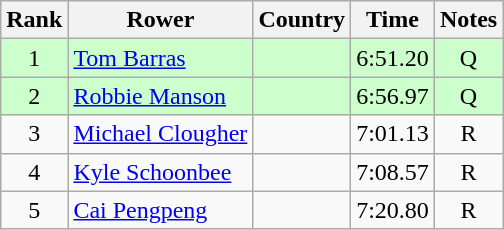<table class="wikitable" style="text-align:center">
<tr>
<th>Rank</th>
<th>Rower</th>
<th>Country</th>
<th>Time</th>
<th>Notes</th>
</tr>
<tr bgcolor=ccffcc>
<td>1</td>
<td align="left"><a href='#'>Tom Barras</a></td>
<td align="left"></td>
<td>6:51.20</td>
<td>Q</td>
</tr>
<tr bgcolor=ccffcc>
<td>2</td>
<td align="left"><a href='#'>Robbie Manson</a></td>
<td align="left"></td>
<td>6:56.97</td>
<td>Q</td>
</tr>
<tr>
<td>3</td>
<td align="left"><a href='#'>Michael Clougher</a></td>
<td align="left"></td>
<td>7:01.13</td>
<td>R</td>
</tr>
<tr>
<td>4</td>
<td align="left"><a href='#'>Kyle Schoonbee</a></td>
<td align="left"></td>
<td>7:08.57</td>
<td>R</td>
</tr>
<tr>
<td>5</td>
<td align="left"><a href='#'>Cai Pengpeng</a></td>
<td align="left"></td>
<td>7:20.80</td>
<td>R</td>
</tr>
</table>
